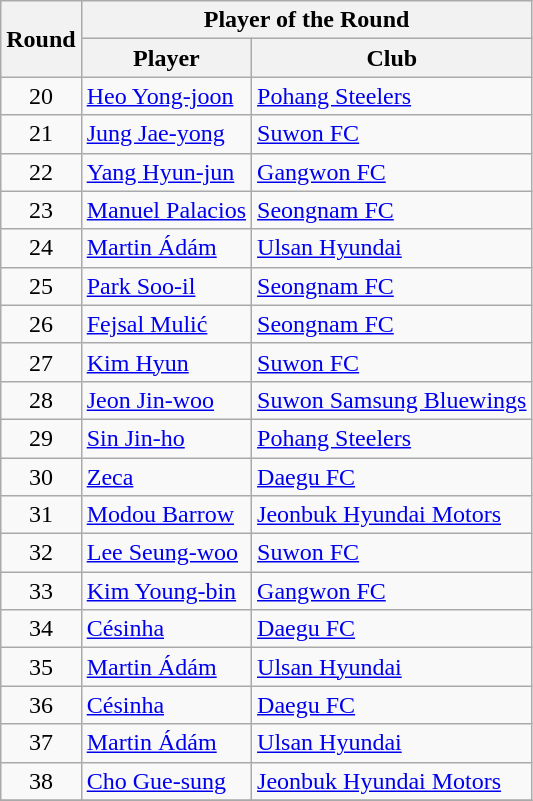<table class="wikitable">
<tr>
<th rowspan=2>Round</th>
<th colspan=2>Player of the Round</th>
</tr>
<tr>
<th>Player</th>
<th>Club</th>
</tr>
<tr>
<td align=center>20</td>
<td> <a href='#'>Heo Yong-joon</a></td>
<td><a href='#'>Pohang Steelers</a></td>
</tr>
<tr>
<td align=center>21</td>
<td> <a href='#'>Jung Jae-yong</a></td>
<td><a href='#'>Suwon FC</a></td>
</tr>
<tr>
<td align=center>22</td>
<td> <a href='#'>Yang Hyun-jun</a></td>
<td><a href='#'>Gangwon FC</a></td>
</tr>
<tr>
<td align=center>23</td>
<td> <a href='#'>Manuel Palacios</a></td>
<td><a href='#'>Seongnam FC</a></td>
</tr>
<tr>
<td align=center>24</td>
<td> <a href='#'>Martin Ádám</a></td>
<td><a href='#'>Ulsan Hyundai</a></td>
</tr>
<tr>
<td align=center>25</td>
<td> <a href='#'>Park Soo-il</a></td>
<td><a href='#'>Seongnam FC</a></td>
</tr>
<tr>
<td align=center>26</td>
<td> <a href='#'>Fejsal Mulić</a></td>
<td><a href='#'>Seongnam FC</a></td>
</tr>
<tr>
<td align=center>27</td>
<td> <a href='#'>Kim Hyun</a></td>
<td><a href='#'>Suwon FC</a></td>
</tr>
<tr>
<td align=center>28</td>
<td> <a href='#'>Jeon Jin-woo</a></td>
<td><a href='#'>Suwon Samsung Bluewings</a></td>
</tr>
<tr>
<td align=center>29</td>
<td> <a href='#'>Sin Jin-ho</a></td>
<td><a href='#'>Pohang Steelers</a></td>
</tr>
<tr>
<td align=center>30</td>
<td> <a href='#'>Zeca</a></td>
<td><a href='#'>Daegu FC</a></td>
</tr>
<tr>
<td align=center>31</td>
<td> <a href='#'>Modou Barrow</a></td>
<td><a href='#'>Jeonbuk Hyundai Motors</a></td>
</tr>
<tr>
<td align=center>32</td>
<td> <a href='#'>Lee Seung-woo</a></td>
<td><a href='#'>Suwon FC</a></td>
</tr>
<tr>
<td align=center>33</td>
<td> <a href='#'>Kim Young-bin</a></td>
<td><a href='#'>Gangwon FC</a></td>
</tr>
<tr>
<td align=center>34</td>
<td> <a href='#'>Césinha</a></td>
<td><a href='#'>Daegu FC</a></td>
</tr>
<tr>
<td align=center>35</td>
<td> <a href='#'>Martin Ádám</a></td>
<td><a href='#'>Ulsan Hyundai</a></td>
</tr>
<tr>
<td align=center>36</td>
<td> <a href='#'>Césinha</a></td>
<td><a href='#'>Daegu FC</a></td>
</tr>
<tr>
<td align=center>37</td>
<td> <a href='#'>Martin Ádám</a></td>
<td><a href='#'>Ulsan Hyundai</a></td>
</tr>
<tr>
<td align=center>38</td>
<td> <a href='#'>Cho Gue-sung</a></td>
<td><a href='#'>Jeonbuk Hyundai Motors</a></td>
</tr>
<tr>
</tr>
</table>
